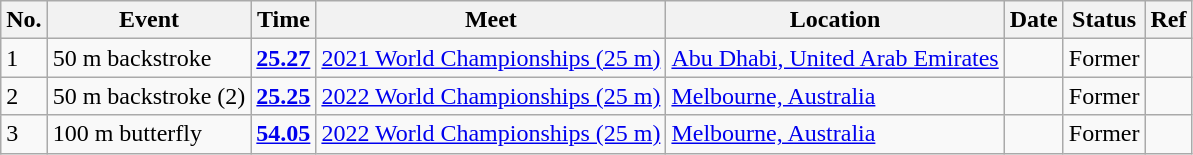<table class="wikitable sortable">
<tr>
<th>No.</th>
<th>Event</th>
<th>Time</th>
<th>Meet</th>
<th>Location</th>
<th>Date</th>
<th>Status</th>
<th>Ref</th>
</tr>
<tr>
<td>1</td>
<td>50 m backstroke</td>
<td><strong><a href='#'>25.27</a></strong></td>
<td><a href='#'>2021 World Championships (25 m)</a></td>
<td><a href='#'>Abu Dhabi, United Arab Emirates</a></td>
<td></td>
<td>Former</td>
<td></td>
</tr>
<tr>
<td>2</td>
<td>50 m backstroke (2)</td>
<td><strong><a href='#'>25.25</a></strong></td>
<td><a href='#'>2022 World Championships (25 m)</a></td>
<td><a href='#'>Melbourne, Australia</a></td>
<td></td>
<td>Former</td>
<td></td>
</tr>
<tr>
<td>3</td>
<td>100 m butterfly</td>
<td><strong><a href='#'>54.05</a></strong></td>
<td><a href='#'>2022 World Championships (25 m)</a></td>
<td><a href='#'>Melbourne, Australia</a></td>
<td></td>
<td>Former</td>
<td></td>
</tr>
</table>
